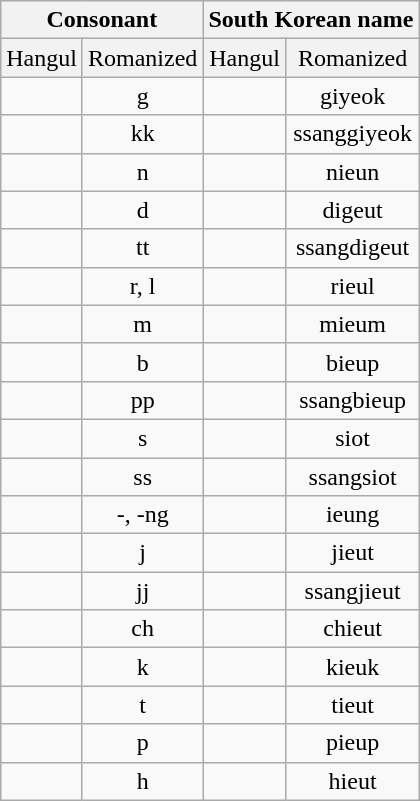<table class="wikitable" style="text-align:center">
<tr>
<th colspan="2" scope="col">Consonant</th>
<th colspan="2" scope="col">South Korean name</th>
</tr>
<tr>
<th scope="col" style="font-weight:normal">Hangul</th>
<th scope="col" style="font-weight:normal">Romanized</th>
<th scope="col" style="font-weight:normal">Hangul</th>
<th scope="col" style="font-weight:normal">Romanized</th>
</tr>
<tr>
<td></td>
<td>g</td>
<td></td>
<td>giyeok</td>
</tr>
<tr>
<td></td>
<td>kk</td>
<td></td>
<td>ssanggiyeok</td>
</tr>
<tr>
<td></td>
<td>n</td>
<td></td>
<td>nieun</td>
</tr>
<tr>
<td></td>
<td>d</td>
<td></td>
<td>digeut</td>
</tr>
<tr>
<td></td>
<td>tt</td>
<td></td>
<td>ssangdigeut</td>
</tr>
<tr>
<td></td>
<td>r, l</td>
<td></td>
<td>rieul</td>
</tr>
<tr>
<td></td>
<td>m</td>
<td></td>
<td>mieum</td>
</tr>
<tr>
<td></td>
<td>b</td>
<td></td>
<td>bieup</td>
</tr>
<tr>
<td></td>
<td>pp</td>
<td></td>
<td>ssangbieup</td>
</tr>
<tr>
<td></td>
<td>s</td>
<td></td>
<td>siot</td>
</tr>
<tr>
<td></td>
<td>ss</td>
<td></td>
<td>ssangsiot</td>
</tr>
<tr>
<td></td>
<td>-, -ng</td>
<td></td>
<td>ieung</td>
</tr>
<tr>
<td></td>
<td>j</td>
<td></td>
<td>jieut</td>
</tr>
<tr>
<td></td>
<td>jj</td>
<td></td>
<td>ssangjieut</td>
</tr>
<tr>
<td></td>
<td>ch</td>
<td></td>
<td>chieut</td>
</tr>
<tr>
<td></td>
<td>k</td>
<td></td>
<td>kieuk</td>
</tr>
<tr>
<td></td>
<td>t</td>
<td></td>
<td>tieut</td>
</tr>
<tr>
<td></td>
<td>p</td>
<td></td>
<td>pieup</td>
</tr>
<tr>
<td></td>
<td>h</td>
<td></td>
<td>hieut</td>
</tr>
</table>
